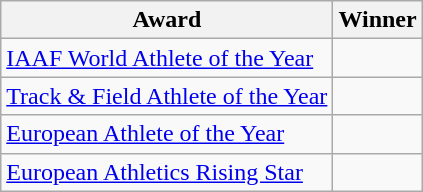<table class="wikitable sortable" style="text-align: left;">
<tr>
<th>Award</th>
<th>Winner</th>
</tr>
<tr>
<td><a href='#'>IAAF World Athlete of the Year</a></td>
<td></td>
</tr>
<tr>
<td><a href='#'>Track & Field Athlete of the Year</a></td>
<td></td>
</tr>
<tr>
<td><a href='#'>European Athlete of the Year</a></td>
<td></td>
</tr>
<tr>
<td><a href='#'>European Athletics Rising Star</a></td>
<td></td>
</tr>
</table>
